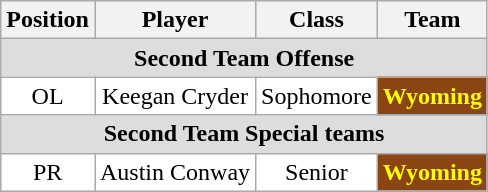<table class="wikitable" border="0">
<tr>
<th>Position</th>
<th>Player</th>
<th>Class</th>
<th>Team</th>
</tr>
<tr>
<td colspan="4" style="text-align:center; background:#ddd;"><strong>Second Team Offense</strong></td>
</tr>
<tr style="text-align:center;">
<td style="background:white">OL</td>
<td style="background:white">Keegan Cryder</td>
<td style="background:white">Sophomore</td>
<th style="background:#8B4513; color:#FFFF00;">Wyoming</th>
</tr>
<tr>
<td colspan="4" style="text-align:center; background:#ddd;"><strong>Second Team Special teams</strong></td>
</tr>
<tr style="text-align:center;">
<td style="background:white">PR</td>
<td style="background:white">Austin Conway</td>
<td style="background:white">Senior</td>
<th style="background:#8B4513; color:#FFFF00;">Wyoming</th>
</tr>
</table>
